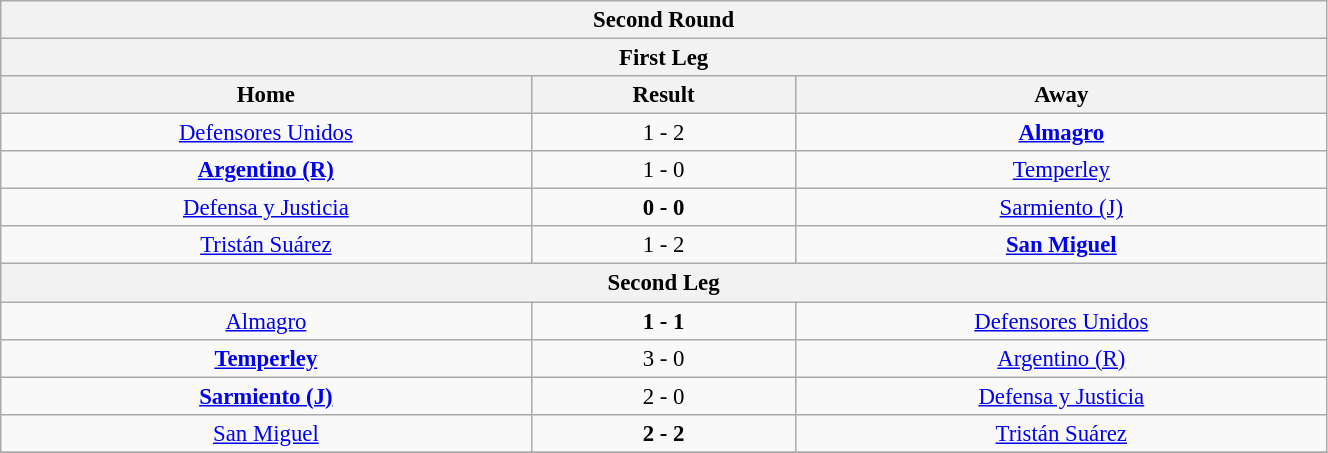<table align=center class="wikitable collapsible collapsed" style="font-size:95%; text-align: center; width: 70%;">
<tr>
<th colspan=100% style="with: 100%;" align=center>Second Round</th>
</tr>
<tr>
<th colspan=100% style="with: 75%;" align=center>First Leg</th>
</tr>
<tr>
<th width=30%>Home</th>
<th width=15%>Result</th>
<th width=30%>Away</th>
</tr>
<tr align=center>
<td><a href='#'>Defensores Unidos</a></td>
<td>1 - 2</td>
<td><strong><a href='#'>Almagro</a></strong></td>
</tr>
<tr align=center>
<td><strong><a href='#'>Argentino (R)</a></strong></td>
<td>1 - 0</td>
<td><a href='#'>Temperley</a></td>
</tr>
<tr align=center>
<td><a href='#'>Defensa y Justicia</a></td>
<td><strong>0 - 0</strong></td>
<td><a href='#'>Sarmiento (J)</a></td>
</tr>
<tr align=center>
<td><a href='#'>Tristán Suárez</a></td>
<td>1 - 2</td>
<td><strong><a href='#'>San Miguel</a> </strong></td>
</tr>
<tr>
<th colspan=100% style="with: 75%;" align=center>Second Leg</th>
</tr>
<tr align=center>
<td><a href='#'>Almagro</a></td>
<td><strong>1 - 1</strong></td>
<td><a href='#'>Defensores Unidos</a></td>
</tr>
<tr align=center>
<td><strong><a href='#'>Temperley</a></strong></td>
<td>3 - 0</td>
<td><a href='#'>Argentino (R)</a></td>
</tr>
<tr align=center>
<td><strong><a href='#'>Sarmiento (J)</a></strong></td>
<td>2 - 0</td>
<td><a href='#'>Defensa y Justicia</a></td>
</tr>
<tr align=center>
<td><a href='#'>San Miguel</a></td>
<td><strong>2 - 2</strong></td>
<td><a href='#'>Tristán Suárez</a></td>
</tr>
<tr>
</tr>
</table>
